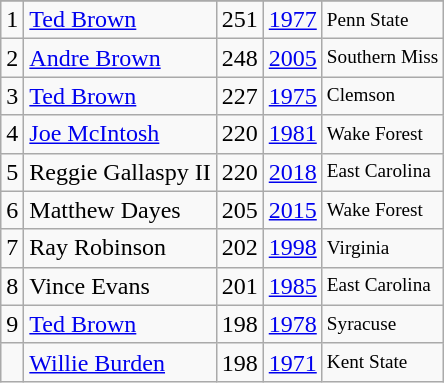<table class="wikitable">
<tr>
</tr>
<tr>
<td>1</td>
<td><a href='#'>Ted Brown</a></td>
<td>251</td>
<td><a href='#'>1977</a></td>
<td style="font-size:80%;">Penn State</td>
</tr>
<tr>
<td>2</td>
<td><a href='#'>Andre Brown</a></td>
<td>248</td>
<td><a href='#'>2005</a></td>
<td style="font-size:80%;">Southern Miss</td>
</tr>
<tr>
<td>3</td>
<td><a href='#'>Ted Brown</a></td>
<td>227</td>
<td><a href='#'>1975</a></td>
<td style="font-size:80%;">Clemson</td>
</tr>
<tr>
<td>4</td>
<td><a href='#'>Joe McIntosh</a></td>
<td>220</td>
<td><a href='#'>1981</a></td>
<td style="font-size:80%;">Wake Forest</td>
</tr>
<tr>
<td>5</td>
<td>Reggie Gallaspy II</td>
<td>220</td>
<td><a href='#'>2018</a></td>
<td style="font-size:80%;">East Carolina</td>
</tr>
<tr>
<td>6</td>
<td>Matthew Dayes</td>
<td>205</td>
<td><a href='#'>2015</a></td>
<td style="font-size:80%;">Wake Forest</td>
</tr>
<tr>
<td>7</td>
<td>Ray Robinson</td>
<td>202</td>
<td><a href='#'>1998</a></td>
<td style="font-size:80%;">Virginia</td>
</tr>
<tr>
<td>8</td>
<td>Vince Evans</td>
<td>201</td>
<td><a href='#'>1985</a></td>
<td style="font-size:80%;">East Carolina</td>
</tr>
<tr>
<td>9</td>
<td><a href='#'>Ted Brown</a></td>
<td>198</td>
<td><a href='#'>1978</a></td>
<td style="font-size:80%;">Syracuse</td>
</tr>
<tr>
<td></td>
<td><a href='#'>Willie Burden</a></td>
<td>198</td>
<td><a href='#'>1971</a></td>
<td style="font-size:80%;">Kent State</td>
</tr>
</table>
